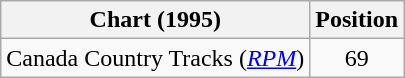<table class="wikitable sortable">
<tr>
<th scope="col">Chart (1995)</th>
<th scope="col">Position</th>
</tr>
<tr>
<td>Canada Country Tracks (<em><a href='#'>RPM</a></em>)</td>
<td align="center">69</td>
</tr>
</table>
